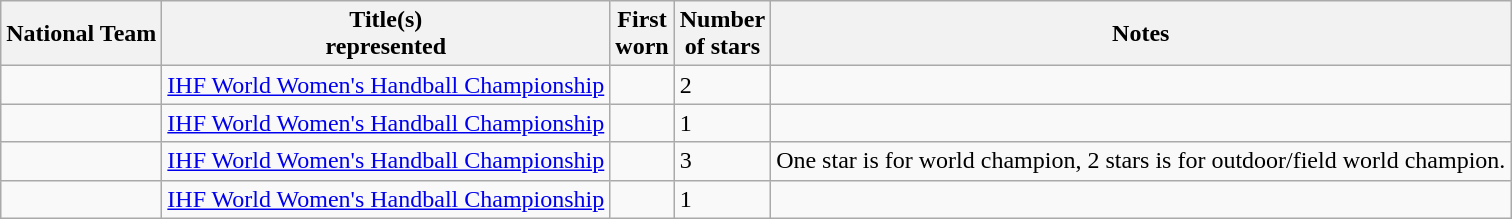<table class="wikitable sortable">
<tr>
<th>National Team</th>
<th>Title(s)<br>represented</th>
<th>First<br>worn</th>
<th>Number<br>of stars</th>
<th class="unsortable">Notes</th>
</tr>
<tr>
<td></td>
<td><a href='#'>IHF World Women's Handball Championship</a></td>
<td></td>
<td>2</td>
<td></td>
</tr>
<tr>
<td></td>
<td><a href='#'>IHF World Women's Handball Championship</a></td>
<td></td>
<td>1</td>
<td></td>
</tr>
<tr>
<td></td>
<td><a href='#'>IHF World Women's Handball Championship</a></td>
<td></td>
<td>3</td>
<td>One star is for world champion, 2 stars is for outdoor/field world champion.</td>
</tr>
<tr>
<td></td>
<td><a href='#'>IHF World Women's Handball Championship</a></td>
<td></td>
<td>1</td>
<td></td>
</tr>
</table>
